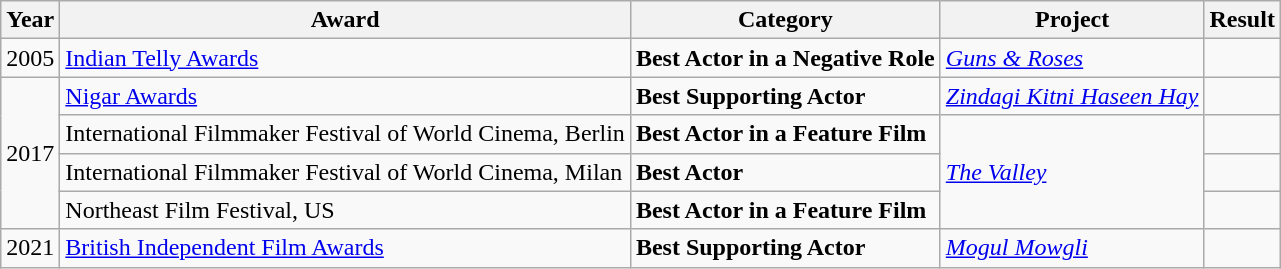<table class="wikitable sortable">
<tr>
<th>Year</th>
<th>Award</th>
<th>Category</th>
<th>Project</th>
<th>Result</th>
</tr>
<tr>
<td>2005</td>
<td><a href='#'>Indian Telly Awards</a></td>
<td><strong>Best Actor in a Negative Role</strong></td>
<td><a href='#'><em>Guns & Roses</em></a></td>
<td></td>
</tr>
<tr>
<td rowspan="4">2017</td>
<td><a href='#'>Nigar Awards</a></td>
<td><strong>Best Supporting Actor</strong></td>
<td><em><a href='#'>Zindagi Kitni Haseen Hay</a></em></td>
<td></td>
</tr>
<tr>
<td>International Filmmaker Festival of World Cinema, Berlin</td>
<td><strong>Best Actor in a Feature Film</strong></td>
<td rowspan="3"><a href='#'><em>The Valley</em></a></td>
<td></td>
</tr>
<tr>
<td>International Filmmaker Festival of World Cinema, Milan</td>
<td><strong>Best Actor</strong></td>
<td></td>
</tr>
<tr>
<td>Northeast Film Festival, US</td>
<td><strong>Best Actor in a Feature Film</strong></td>
<td></td>
</tr>
<tr>
<td>2021</td>
<td><a href='#'>British Independent Film Awards</a></td>
<td><strong>Best Supporting Actor</strong></td>
<td><em><a href='#'>Mogul Mowgli</a></em></td>
<td></td>
</tr>
</table>
